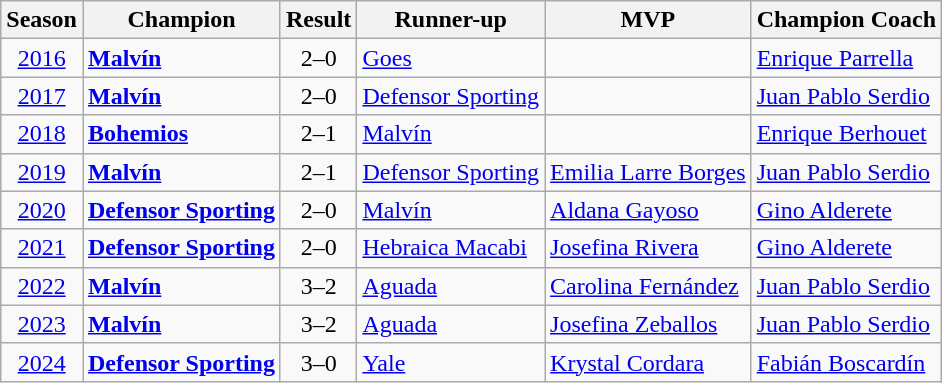<table class="wikitable sortable"  style="text-align:left">
<tr>
<th>Season</th>
<th>Champion</th>
<th>Result</th>
<th>Runner-up</th>
<th>MVP</th>
<th>Champion Coach</th>
</tr>
<tr align=left>
<td align=center><a href='#'>2016</a></td>
<td><strong><a href='#'>Malvín</a></strong></td>
<td align=center>2–0</td>
<td><a href='#'>Goes</a></td>
<td></td>
<td> <a href='#'>Enrique Parrella</a></td>
</tr>
<tr align=left>
<td align=center><a href='#'>2017</a></td>
<td><strong><a href='#'>Malvín</a></strong></td>
<td align=center>2–0</td>
<td><a href='#'>Defensor Sporting</a></td>
<td></td>
<td> <a href='#'>Juan Pablo Serdio</a></td>
</tr>
<tr align=left>
<td align=center><a href='#'>2018</a></td>
<td><strong><a href='#'>Bohemios</a></strong></td>
<td align=center>2–1</td>
<td><a href='#'>Malvín</a></td>
<td></td>
<td> <a href='#'>Enrique Berhouet</a></td>
</tr>
<tr align=left>
<td align=center><a href='#'>2019</a></td>
<td><strong><a href='#'>Malvín</a></strong></td>
<td align=center>2–1</td>
<td><a href='#'>Defensor Sporting</a></td>
<td> <a href='#'>Emilia Larre Borges</a></td>
<td> <a href='#'>Juan Pablo Serdio</a></td>
</tr>
<tr align=left>
<td align=center><a href='#'>2020</a></td>
<td><strong><a href='#'>Defensor Sporting</a></strong></td>
<td align=center>2–0</td>
<td><a href='#'>Malvín</a></td>
<td> <a href='#'>Aldana Gayoso</a></td>
<td> <a href='#'>Gino Alderete</a></td>
</tr>
<tr align=left>
<td align=center><a href='#'>2021</a></td>
<td><strong><a href='#'>Defensor Sporting</a></strong></td>
<td align=center>2–0</td>
<td><a href='#'>Hebraica Macabi</a></td>
<td> <a href='#'>Josefina Rivera</a></td>
<td> <a href='#'>Gino Alderete</a></td>
</tr>
<tr align=left>
<td align=center><a href='#'>2022</a></td>
<td><strong><a href='#'>Malvín</a></strong></td>
<td align=center>3–2</td>
<td><a href='#'>Aguada</a></td>
<td> <a href='#'>Carolina Fernández</a></td>
<td> <a href='#'>Juan Pablo Serdio</a></td>
</tr>
<tr align=left>
<td align=center><a href='#'>2023</a></td>
<td><strong><a href='#'>Malvín</a></strong></td>
<td align=center>3–2</td>
<td><a href='#'>Aguada</a></td>
<td> <a href='#'>Josefina Zeballos</a></td>
<td> <a href='#'>Juan Pablo Serdio</a></td>
</tr>
<tr align=left>
<td align=center><a href='#'>2024</a></td>
<td><strong><a href='#'>Defensor Sporting</a></strong></td>
<td align=center>3–0</td>
<td><a href='#'>Yale</a></td>
<td> <a href='#'>Krystal Cordara</a></td>
<td> <a href='#'>Fabián Boscardín</a></td>
</tr>
</table>
